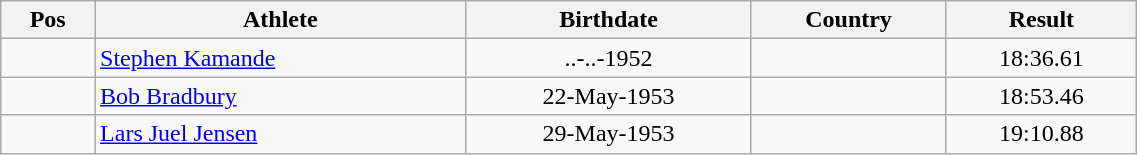<table class="wikitable"  style="text-align:center; width:60%;">
<tr>
<th>Pos</th>
<th>Athlete</th>
<th>Birthdate</th>
<th>Country</th>
<th>Result</th>
</tr>
<tr>
<td align=center></td>
<td align=left><a href='#'>Stephen Kamande</a></td>
<td>..-..-1952</td>
<td align=left></td>
<td>18:36.61</td>
</tr>
<tr>
<td align=center></td>
<td align=left><a href='#'>Bob Bradbury</a></td>
<td>22-May-1953</td>
<td align=left></td>
<td>18:53.46</td>
</tr>
<tr>
<td align=center></td>
<td align=left><a href='#'>Lars Juel Jensen</a></td>
<td>29-May-1953</td>
<td align=left></td>
<td>19:10.88</td>
</tr>
</table>
